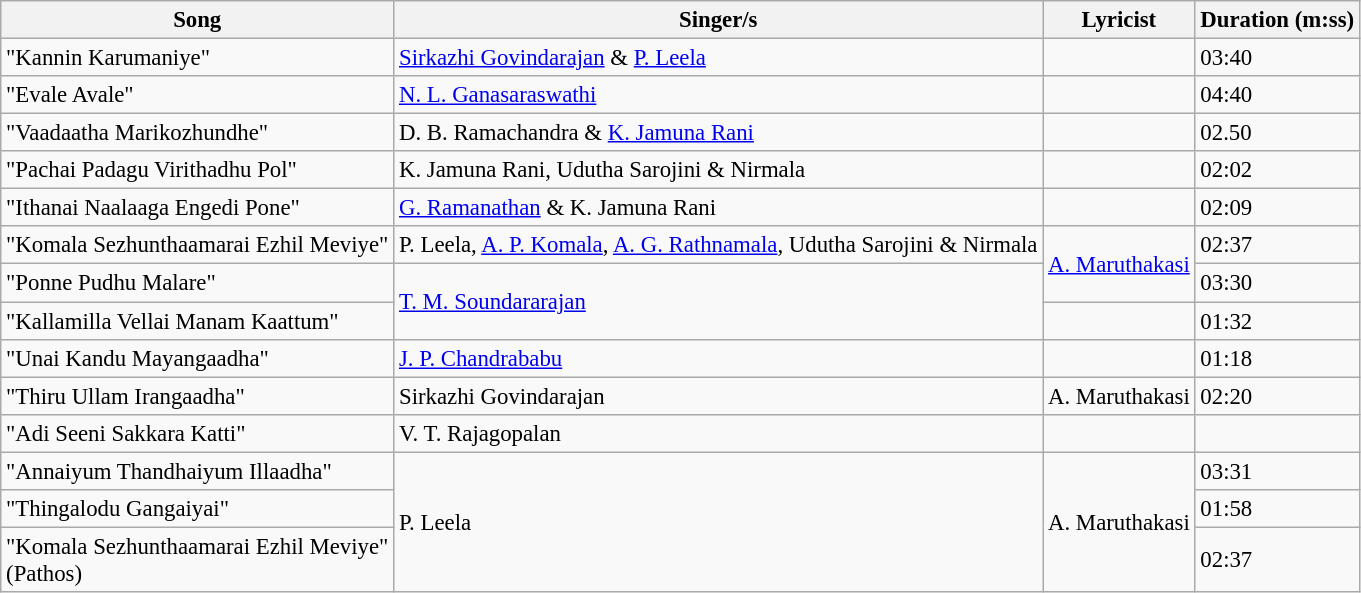<table class="wikitable" style="font-size:95%;">
<tr>
<th>Song</th>
<th>Singer/s</th>
<th>Lyricist</th>
<th>Duration (m:ss)</th>
</tr>
<tr>
<td>"Kannin Karumaniye"</td>
<td><a href='#'>Sirkazhi Govindarajan</a> & <a href='#'>P. Leela</a></td>
<td></td>
<td>03:40</td>
</tr>
<tr>
<td>"Evale Avale"</td>
<td><a href='#'>N. L. Ganasaraswathi</a></td>
<td></td>
<td>04:40</td>
</tr>
<tr>
<td>"Vaadaatha Marikozhundhe"</td>
<td>D. B. Ramachandra & <a href='#'>K. Jamuna Rani</a></td>
<td></td>
<td>02.50</td>
</tr>
<tr>
<td>"Pachai Padagu Virithadhu Pol"</td>
<td>K. Jamuna Rani, Udutha Sarojini & Nirmala</td>
<td></td>
<td>02:02</td>
</tr>
<tr>
<td>"Ithanai Naalaaga Engedi Pone"</td>
<td><a href='#'>G. Ramanathan</a> & K. Jamuna Rani</td>
<td></td>
<td>02:09</td>
</tr>
<tr>
<td>"Komala Sezhunthaamarai Ezhil Meviye"</td>
<td>P. Leela, <a href='#'>A. P. Komala</a>, <a href='#'>A. G. Rathnamala</a>, Udutha Sarojini & Nirmala</td>
<td rowspan="2"><a href='#'>A. Maruthakasi</a></td>
<td>02:37</td>
</tr>
<tr>
<td>"Ponne Pudhu Malare"</td>
<td rowspan=2><a href='#'>T. M. Soundararajan</a></td>
<td>03:30</td>
</tr>
<tr>
<td>"Kallamilla Vellai Manam Kaattum"</td>
<td></td>
<td>01:32</td>
</tr>
<tr>
<td>"Unai Kandu Mayangaadha"</td>
<td><a href='#'>J. P. Chandrababu</a></td>
<td></td>
<td>01:18</td>
</tr>
<tr>
<td>"Thiru Ullam Irangaadha"</td>
<td>Sirkazhi Govindarajan</td>
<td>A. Maruthakasi</td>
<td>02:20</td>
</tr>
<tr>
<td>"Adi Seeni Sakkara Katti"</td>
<td>V. T. Rajagopalan</td>
<td></td>
<td></td>
</tr>
<tr>
<td>"Annaiyum Thandhaiyum Illaadha"</td>
<td rowspan=3>P. Leela</td>
<td rowspan=3>A. Maruthakasi</td>
<td>03:31</td>
</tr>
<tr>
<td>"Thingalodu Gangaiyai"</td>
<td>01:58</td>
</tr>
<tr>
<td>"Komala Sezhunthaamarai Ezhil Meviye"<br>(Pathos)</td>
<td>02:37</td>
</tr>
</table>
